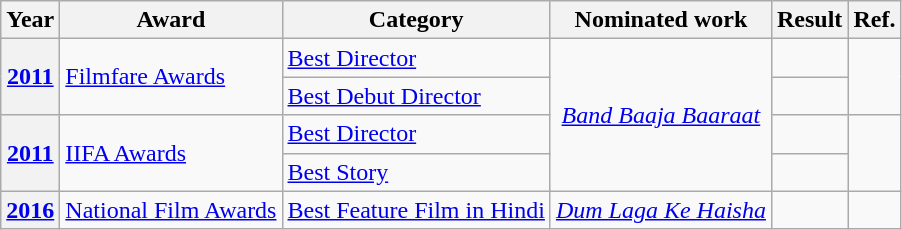<table class="wikitable">
<tr>
<th>Year</th>
<th>Award</th>
<th>Category</th>
<th>Nominated work</th>
<th>Result</th>
<th>Ref.</th>
</tr>
<tr>
<th rowspan="2"><a href='#'>2011</a></th>
<td rowspan=2><a href='#'>Filmfare Awards</a></td>
<td><a href='#'>Best Director</a></td>
<td style="text-align:center;"rowspan="4"><em><a href='#'>Band Baaja Baaraat</a></em></td>
<td></td>
<td style="text-align:center;"rowspan="2"></td>
</tr>
<tr>
<td><a href='#'>Best Debut Director</a></td>
<td></td>
</tr>
<tr>
<th rowspan="2"><a href='#'>2011</a></th>
<td rowspan=2><a href='#'>IIFA Awards</a></td>
<td><a href='#'>Best Director</a></td>
<td></td>
<td style="text-align:center;"rowspan="2"></td>
</tr>
<tr>
<td><a href='#'>Best Story</a></td>
<td></td>
</tr>
<tr>
<th><a href='#'>2016</a></th>
<td><a href='#'>National Film Awards</a></td>
<td><a href='#'>Best Feature Film in Hindi</a></td>
<td rowspan="3" style="text-align:center;"><em><a href='#'>Dum Laga Ke Haisha</a></em></td>
<td></td>
<td style="text-align:center;"></td>
</tr>
</table>
